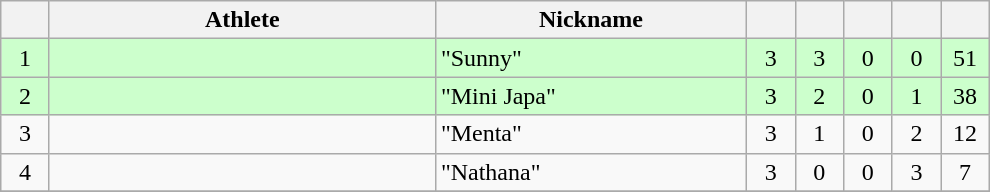<table class="wikitable" style="text-align: center; font-size:100% ">
<tr>
<th width=25></th>
<th width=250>Athlete</th>
<th width=200>Nickname</th>
<th width=25></th>
<th width=25></th>
<th width=25></th>
<th width=25></th>
<th width=25></th>
</tr>
<tr bgcolor="ccffcc">
<td>1</td>
<td align=left></td>
<td align=left>"Sunny"</td>
<td>3</td>
<td>3</td>
<td>0</td>
<td>0</td>
<td>51</td>
</tr>
<tr bgcolor="ccffcc">
<td>2</td>
<td align=left></td>
<td align=left>"Mini Japa"</td>
<td>3</td>
<td>2</td>
<td>0</td>
<td>1</td>
<td>38</td>
</tr>
<tr>
<td>3</td>
<td align=left></td>
<td align=left>"Menta"</td>
<td>3</td>
<td>1</td>
<td>0</td>
<td>2</td>
<td>12</td>
</tr>
<tr>
<td>4</td>
<td align=left></td>
<td align=left>"Nathana"</td>
<td>3</td>
<td>0</td>
<td>0</td>
<td>3</td>
<td>7</td>
</tr>
<tr>
</tr>
</table>
